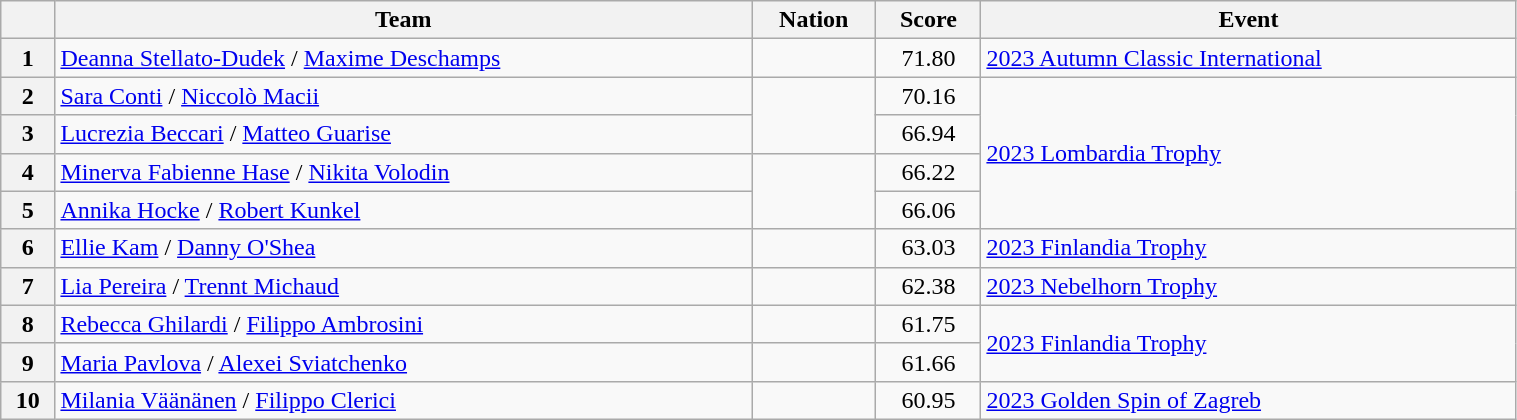<table class="wikitable sortable" style="text-align:left; width:80%">
<tr>
<th scope="col"></th>
<th scope="col">Team</th>
<th scope="col">Nation</th>
<th scope="col">Score</th>
<th scope="col">Event</th>
</tr>
<tr>
<th scope="row">1</th>
<td><a href='#'>Deanna Stellato-Dudek</a> / <a href='#'>Maxime Deschamps</a></td>
<td></td>
<td style="text-align:center;">71.80</td>
<td><a href='#'>2023 Autumn Classic International</a></td>
</tr>
<tr>
<th scope="row">2</th>
<td><a href='#'>Sara Conti</a> / <a href='#'>Niccolò Macii</a></td>
<td rowspan="2"></td>
<td style="text-align:center;">70.16</td>
<td rowspan="4"><a href='#'>2023 Lombardia Trophy</a></td>
</tr>
<tr>
<th scope="row">3</th>
<td><a href='#'>Lucrezia Beccari</a> / <a href='#'>Matteo Guarise</a></td>
<td style="text-align:center;">66.94</td>
</tr>
<tr>
<th scope="row">4</th>
<td><a href='#'>Minerva Fabienne Hase</a> / <a href='#'>Nikita Volodin</a></td>
<td rowspan="2"></td>
<td style="text-align:center;">66.22</td>
</tr>
<tr>
<th scope="row">5</th>
<td><a href='#'>Annika Hocke</a> / <a href='#'>Robert Kunkel</a></td>
<td style="text-align:center;">66.06</td>
</tr>
<tr>
<th scope="row">6</th>
<td><a href='#'>Ellie Kam</a> / <a href='#'>Danny O'Shea</a></td>
<td></td>
<td style="text-align:center;">63.03</td>
<td><a href='#'>2023 Finlandia Trophy</a></td>
</tr>
<tr>
<th scope="row">7</th>
<td><a href='#'>Lia Pereira</a> / <a href='#'>Trennt Michaud</a></td>
<td></td>
<td style="text-align:center;">62.38</td>
<td><a href='#'>2023 Nebelhorn Trophy</a></td>
</tr>
<tr>
<th scope="row">8</th>
<td><a href='#'>Rebecca Ghilardi</a> / <a href='#'>Filippo Ambrosini</a></td>
<td></td>
<td style="text-align:center;">61.75</td>
<td rowspan="2"><a href='#'>2023 Finlandia Trophy</a></td>
</tr>
<tr>
<th scope="row">9</th>
<td><a href='#'>Maria Pavlova</a> / <a href='#'>Alexei Sviatchenko</a></td>
<td></td>
<td style="text-align:center;">61.66</td>
</tr>
<tr>
<th scope="row">10</th>
<td><a href='#'>Milania Väänänen</a> / <a href='#'>Filippo Clerici</a></td>
<td></td>
<td style="text-align:center;">60.95</td>
<td><a href='#'>2023 Golden Spin of Zagreb</a></td>
</tr>
</table>
